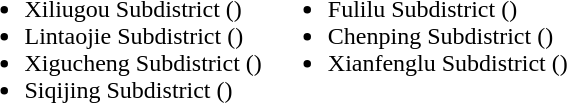<table>
<tr>
<td valign="top"><br><ul><li>Xiliugou Subdistrict ()</li><li>Lintaojie Subdistrict ()</li><li>Xigucheng Subdistrict ()</li><li>Siqijing Subdistrict ()</li></ul></td>
<td valign="top"><br><ul><li>Fulilu Subdistrict ()</li><li>Chenping Subdistrict ()</li><li>Xianfenglu Subdistrict ()</li></ul></td>
</tr>
</table>
